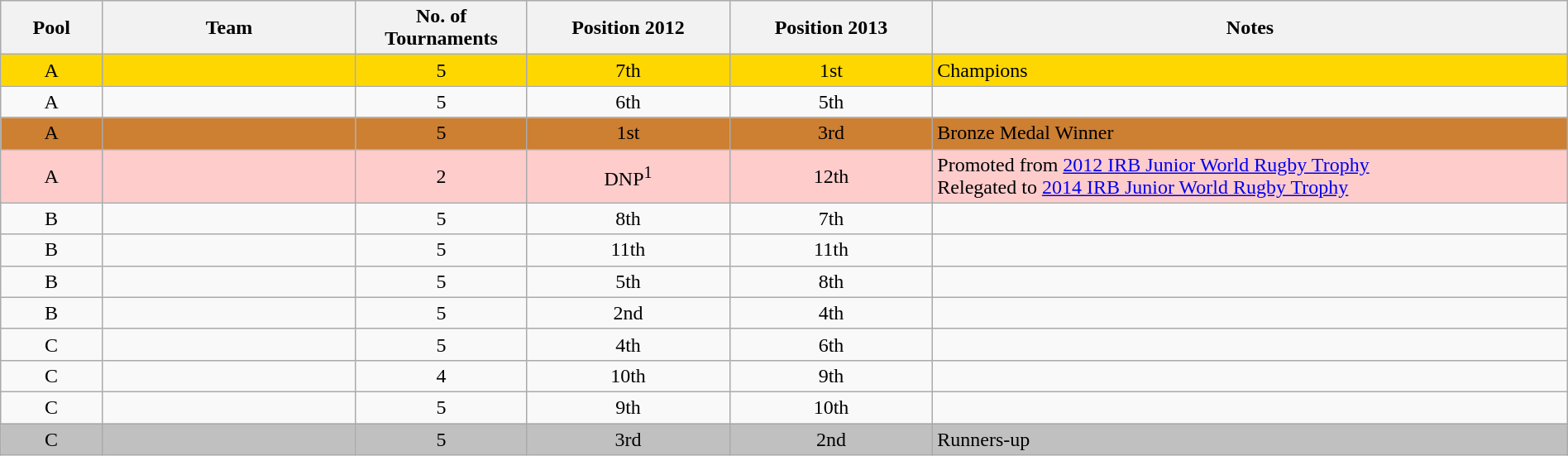<table class="wikitable sortable" style="width:100%;">
<tr>
<th width="4%">Pool</th>
<th width="10%">Team</th>
<th width="5%">No. of Tournaments</th>
<th width="8%">Position 2012</th>
<th width="8%">Position 2013</th>
<th width="25%">Notes</th>
</tr>
<tr bgcolor="gold">
<td align=center>A</td>
<td></td>
<td align=center>5</td>
<td align=center>7th</td>
<td align=center>1st</td>
<td>Champions</td>
</tr>
<tr>
<td align=center>A</td>
<td></td>
<td align=center>5</td>
<td align=center>6th</td>
<td align=center>5th</td>
<td></td>
</tr>
<tr bgcolor="#CD7F32">
<td align=center>A</td>
<td></td>
<td align=center>5</td>
<td align=center>1st</td>
<td align=center>3rd</td>
<td>Bronze Medal Winner</td>
</tr>
<tr bgcolor="#ffcccc">
<td align=center>A</td>
<td></td>
<td align=center>2</td>
<td align=center>DNP<sup>1</sup></td>
<td align=center>12th</td>
<td>Promoted from <a href='#'>2012 IRB Junior World Rugby Trophy</a><br>Relegated to <a href='#'>2014 IRB Junior World Rugby Trophy</a></td>
</tr>
<tr>
<td align=center>B</td>
<td></td>
<td align=center>5</td>
<td align=center>8th</td>
<td align=center>7th</td>
<td></td>
</tr>
<tr>
<td align=center>B</td>
<td></td>
<td align=center>5</td>
<td align=center>11th</td>
<td align=center>11th</td>
<td></td>
</tr>
<tr>
<td align=center>B</td>
<td></td>
<td align=center>5</td>
<td align=center>5th</td>
<td align=center>8th</td>
<td></td>
</tr>
<tr>
<td align=center>B</td>
<td></td>
<td align=center>5</td>
<td align=center>2nd</td>
<td align=center>4th</td>
<td></td>
</tr>
<tr>
<td align=center>C</td>
<td></td>
<td align=center>5</td>
<td align=center>4th</td>
<td align=center>6th</td>
<td></td>
</tr>
<tr>
<td align=center>C</td>
<td></td>
<td align=center>4</td>
<td align=center>10th</td>
<td align=center>9th</td>
<td></td>
</tr>
<tr>
<td align=center>C</td>
<td></td>
<td align=center>5</td>
<td align=center>9th</td>
<td align=center>10th</td>
<td></td>
</tr>
<tr bgcolor="#C0C0C0">
<td align=center>C</td>
<td></td>
<td align=center>5</td>
<td align=center>3rd</td>
<td align=center>2nd</td>
<td>Runners-up</td>
</tr>
</table>
